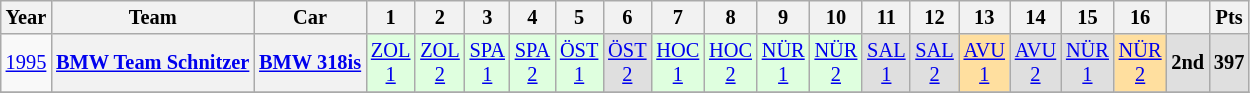<table class="wikitable" style="text-align:center; font-size:85%">
<tr>
<th>Year</th>
<th>Team</th>
<th>Car</th>
<th>1</th>
<th>2</th>
<th>3</th>
<th>4</th>
<th>5</th>
<th>6</th>
<th>7</th>
<th>8</th>
<th>9</th>
<th>10</th>
<th>11</th>
<th>12</th>
<th>13</th>
<th>14</th>
<th>15</th>
<th>16</th>
<th></th>
<th>Pts</th>
</tr>
<tr>
<td><a href='#'>1995</a></td>
<th nowrap><a href='#'>BMW Team Schnitzer</a></th>
<th nowrap><a href='#'>BMW 318is</a></th>
<td style="background:#DFFFDF;"><a href='#'>ZOL<br>1</a><br></td>
<td style="background:#DFFFDF;"><a href='#'>ZOL<br>2</a><br></td>
<td style="background:#DFFFDF;"><a href='#'>SPA<br>1</a><br></td>
<td style="background:#DFFFDF;"><a href='#'>SPA<br>2</a><br></td>
<td style="background:#DFFFDF;"><a href='#'>ÖST<br>1</a><br></td>
<td style="background:#dfdfdf;"><a href='#'>ÖST<br>2</a><br></td>
<td style="background:#DFFFDF;"><a href='#'>HOC<br>1</a><br></td>
<td style="background:#DFFFDF;"><a href='#'>HOC<br>2</a><br></td>
<td style="background:#DFFFDF;"><a href='#'>NÜR<br>1</a><br></td>
<td style="background:#DFFFDF;"><a href='#'>NÜR<br>2</a><br></td>
<td style="background:#dfdfdf;"><a href='#'>SAL<br>1</a><br></td>
<td style="background:#dfdfdf;"><a href='#'>SAL<br>2</a><br></td>
<td style="background:#ffdf9f;"><a href='#'>AVU<br>1</a><br></td>
<td style="background:#dfdfdf;"><a href='#'>AVU<br>2</a><br></td>
<td style="background:#dfdfdf;"><a href='#'>NÜR<br>1</a><br></td>
<td style="background:#ffdf9f;"><a href='#'>NÜR<br>2</a><br></td>
<th style="background:#dfdfdf;">2nd</th>
<th style="background:#dfdfdf;">397</th>
</tr>
<tr>
</tr>
</table>
